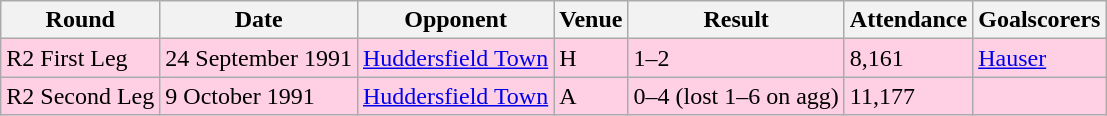<table class="wikitable">
<tr>
<th>Round</th>
<th>Date</th>
<th>Opponent</th>
<th>Venue</th>
<th>Result</th>
<th>Attendance</th>
<th>Goalscorers</th>
</tr>
<tr style="background-color: #ffd0e3;">
<td>R2 First Leg</td>
<td>24 September 1991</td>
<td><a href='#'>Huddersfield Town</a></td>
<td>H</td>
<td>1–2</td>
<td>8,161</td>
<td><a href='#'>Hauser</a></td>
</tr>
<tr style="background-color: #ffd0e3;">
<td>R2 Second Leg</td>
<td>9 October 1991</td>
<td><a href='#'>Huddersfield Town</a></td>
<td>A</td>
<td>0–4 (lost 1–6 on agg)</td>
<td>11,177</td>
<td></td>
</tr>
</table>
